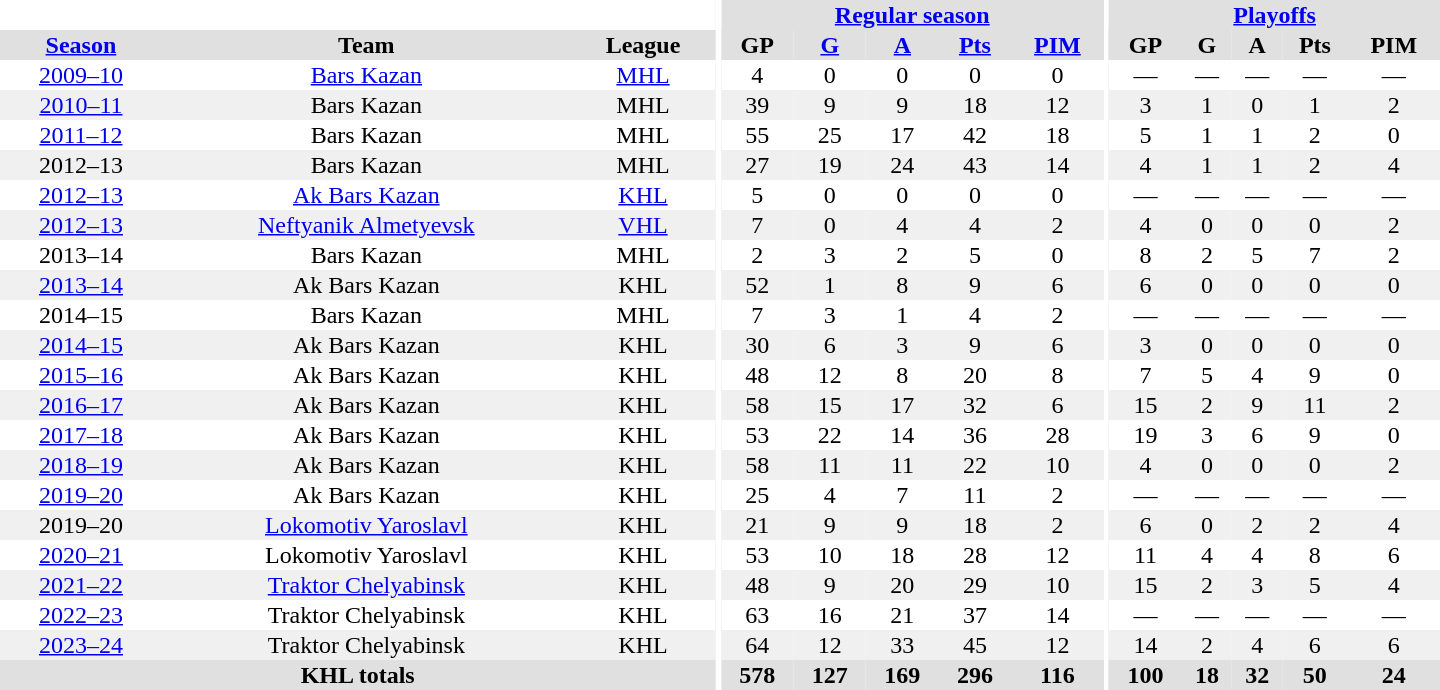<table border="0" cellpadding="1" cellspacing="0" style="text-align:center; width:60em">
<tr bgcolor="#e0e0e0">
<th colspan="3" bgcolor="#ffffff"></th>
<th rowspan="99" bgcolor="#ffffff"></th>
<th colspan="5"><a href='#'>Regular season</a></th>
<th rowspan="99" bgcolor="#ffffff"></th>
<th colspan="5"><a href='#'>Playoffs</a></th>
</tr>
<tr bgcolor="#e0e0e0">
<th><a href='#'>Season</a></th>
<th>Team</th>
<th>League</th>
<th>GP</th>
<th><a href='#'>G</a></th>
<th><a href='#'>A</a></th>
<th><a href='#'>Pts</a></th>
<th><a href='#'>PIM</a></th>
<th>GP</th>
<th>G</th>
<th>A</th>
<th>Pts</th>
<th>PIM</th>
</tr>
<tr>
<td><a href='#'>2009–10</a></td>
<td><a href='#'>Bars Kazan</a></td>
<td><a href='#'>MHL</a></td>
<td>4</td>
<td>0</td>
<td>0</td>
<td>0</td>
<td>0</td>
<td>—</td>
<td>—</td>
<td>—</td>
<td>—</td>
<td>—</td>
</tr>
<tr bgcolor="#f0f0f0">
<td><a href='#'>2010–11</a></td>
<td>Bars Kazan</td>
<td>MHL</td>
<td>39</td>
<td>9</td>
<td>9</td>
<td>18</td>
<td>12</td>
<td>3</td>
<td>1</td>
<td>0</td>
<td>1</td>
<td>2</td>
</tr>
<tr>
<td><a href='#'>2011–12</a></td>
<td>Bars Kazan</td>
<td>MHL</td>
<td>55</td>
<td>25</td>
<td>17</td>
<td>42</td>
<td>18</td>
<td>5</td>
<td>1</td>
<td>1</td>
<td>2</td>
<td>0</td>
</tr>
<tr bgcolor="#f0f0f0">
<td 2012–13 MHL season>2012–13</td>
<td>Bars Kazan</td>
<td>MHL</td>
<td>27</td>
<td>19</td>
<td>24</td>
<td>43</td>
<td>14</td>
<td>4</td>
<td>1</td>
<td>1</td>
<td>2</td>
<td>4</td>
</tr>
<tr>
<td><a href='#'>2012–13</a></td>
<td><a href='#'>Ak Bars Kazan</a></td>
<td><a href='#'>KHL</a></td>
<td>5</td>
<td>0</td>
<td>0</td>
<td>0</td>
<td>0</td>
<td>—</td>
<td>—</td>
<td>—</td>
<td>—</td>
<td>—</td>
</tr>
<tr bgcolor="#f0f0f0">
<td><a href='#'>2012–13</a></td>
<td><a href='#'>Neftyanik Almetyevsk</a></td>
<td><a href='#'>VHL</a></td>
<td>7</td>
<td>0</td>
<td>4</td>
<td>4</td>
<td>2</td>
<td>4</td>
<td>0</td>
<td>0</td>
<td>0</td>
<td>2</td>
</tr>
<tr>
<td>2013–14</td>
<td>Bars Kazan</td>
<td>MHL</td>
<td>2</td>
<td>3</td>
<td>2</td>
<td>5</td>
<td>0</td>
<td>8</td>
<td>2</td>
<td>5</td>
<td>7</td>
<td>2</td>
</tr>
<tr bgcolor="#f0f0f0">
<td><a href='#'>2013–14</a></td>
<td>Ak Bars Kazan</td>
<td>KHL</td>
<td>52</td>
<td>1</td>
<td>8</td>
<td>9</td>
<td>6</td>
<td>6</td>
<td>0</td>
<td>0</td>
<td>0</td>
<td>0</td>
</tr>
<tr>
<td>2014–15</td>
<td>Bars Kazan</td>
<td>MHL</td>
<td>7</td>
<td>3</td>
<td>1</td>
<td>4</td>
<td>2</td>
<td>—</td>
<td>—</td>
<td>—</td>
<td>—</td>
<td>—</td>
</tr>
<tr bgcolor="#f0f0f0">
<td><a href='#'>2014–15</a></td>
<td>Ak Bars Kazan</td>
<td>KHL</td>
<td>30</td>
<td>6</td>
<td>3</td>
<td>9</td>
<td>6</td>
<td>3</td>
<td>0</td>
<td>0</td>
<td>0</td>
<td>0</td>
</tr>
<tr>
<td><a href='#'>2015–16</a></td>
<td>Ak Bars Kazan</td>
<td>KHL</td>
<td>48</td>
<td>12</td>
<td>8</td>
<td>20</td>
<td>8</td>
<td>7</td>
<td>5</td>
<td>4</td>
<td>9</td>
<td>0</td>
</tr>
<tr bgcolor="#f0f0f0">
<td><a href='#'>2016–17</a></td>
<td>Ak Bars Kazan</td>
<td>KHL</td>
<td>58</td>
<td>15</td>
<td>17</td>
<td>32</td>
<td>6</td>
<td>15</td>
<td>2</td>
<td>9</td>
<td>11</td>
<td>2</td>
</tr>
<tr>
<td><a href='#'>2017–18</a></td>
<td>Ak Bars Kazan</td>
<td>KHL</td>
<td>53</td>
<td>22</td>
<td>14</td>
<td>36</td>
<td>28</td>
<td>19</td>
<td>3</td>
<td>6</td>
<td>9</td>
<td>0</td>
</tr>
<tr bgcolor="#f0f0f0">
<td><a href='#'>2018–19</a></td>
<td>Ak Bars Kazan</td>
<td>KHL</td>
<td>58</td>
<td>11</td>
<td>11</td>
<td>22</td>
<td>10</td>
<td>4</td>
<td>0</td>
<td>0</td>
<td>0</td>
<td>2</td>
</tr>
<tr>
<td><a href='#'>2019–20</a></td>
<td>Ak Bars Kazan</td>
<td>KHL</td>
<td>25</td>
<td>4</td>
<td>7</td>
<td>11</td>
<td>2</td>
<td>—</td>
<td>—</td>
<td>—</td>
<td>—</td>
<td>—</td>
</tr>
<tr bgcolor="#f0f0f0">
<td>2019–20</td>
<td><a href='#'>Lokomotiv Yaroslavl</a></td>
<td>KHL</td>
<td>21</td>
<td>9</td>
<td>9</td>
<td>18</td>
<td>2</td>
<td>6</td>
<td>0</td>
<td>2</td>
<td>2</td>
<td>4</td>
</tr>
<tr>
<td><a href='#'>2020–21</a></td>
<td>Lokomotiv Yaroslavl</td>
<td>KHL</td>
<td>53</td>
<td>10</td>
<td>18</td>
<td>28</td>
<td>12</td>
<td>11</td>
<td>4</td>
<td>4</td>
<td>8</td>
<td>6</td>
</tr>
<tr bgcolor="#f0f0f0">
<td><a href='#'>2021–22</a></td>
<td><a href='#'>Traktor Chelyabinsk</a></td>
<td>KHL</td>
<td>48</td>
<td>9</td>
<td>20</td>
<td>29</td>
<td>10</td>
<td>15</td>
<td>2</td>
<td>3</td>
<td>5</td>
<td>4</td>
</tr>
<tr>
<td><a href='#'>2022–23</a></td>
<td>Traktor Chelyabinsk</td>
<td>KHL</td>
<td>63</td>
<td>16</td>
<td>21</td>
<td>37</td>
<td>14</td>
<td>—</td>
<td>—</td>
<td>—</td>
<td>—</td>
<td>—</td>
</tr>
<tr bgcolor="#f0f0f0">
<td><a href='#'>2023–24</a></td>
<td>Traktor Chelyabinsk</td>
<td>KHL</td>
<td>64</td>
<td>12</td>
<td>33</td>
<td>45</td>
<td>12</td>
<td>14</td>
<td>2</td>
<td>4</td>
<td>6</td>
<td>6</td>
</tr>
<tr bgcolor="#e0e0e0">
<th colspan="3">KHL totals</th>
<th>578</th>
<th>127</th>
<th>169</th>
<th>296</th>
<th>116</th>
<th>100</th>
<th>18</th>
<th>32</th>
<th>50</th>
<th>24</th>
</tr>
</table>
